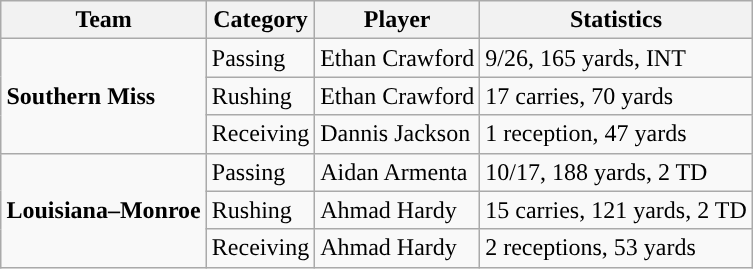<table class="wikitable" style="float: right;">
<tr>
<th>Team</th>
<th>Category</th>
<th>Player</th>
<th>Statistics</th>
</tr>
<tr>
<td rowspan=3><strong>Southern Miss</strong></td>
<td>Passing</td>
<td>Ethan Crawford</td>
<td>9/26, 165 yards, INT</td>
</tr>
<tr>
<td>Rushing</td>
<td>Ethan Crawford</td>
<td>17 carries, 70 yards</td>
</tr>
<tr>
<td>Receiving</td>
<td>Dannis Jackson</td>
<td>1 reception, 47 yards</td>
</tr>
<tr>
<td rowspan=3><strong>Louisiana–Monroe</strong></td>
<td>Passing</td>
<td>Aidan Armenta</td>
<td>10/17, 188 yards, 2 TD</td>
</tr>
<tr>
<td>Rushing</td>
<td>Ahmad Hardy</td>
<td>15 carries, 121 yards, 2 TD</td>
</tr>
<tr>
<td>Receiving</td>
<td>Ahmad Hardy</td>
<td>2 receptions, 53 yards</td>
</tr>
</table>
